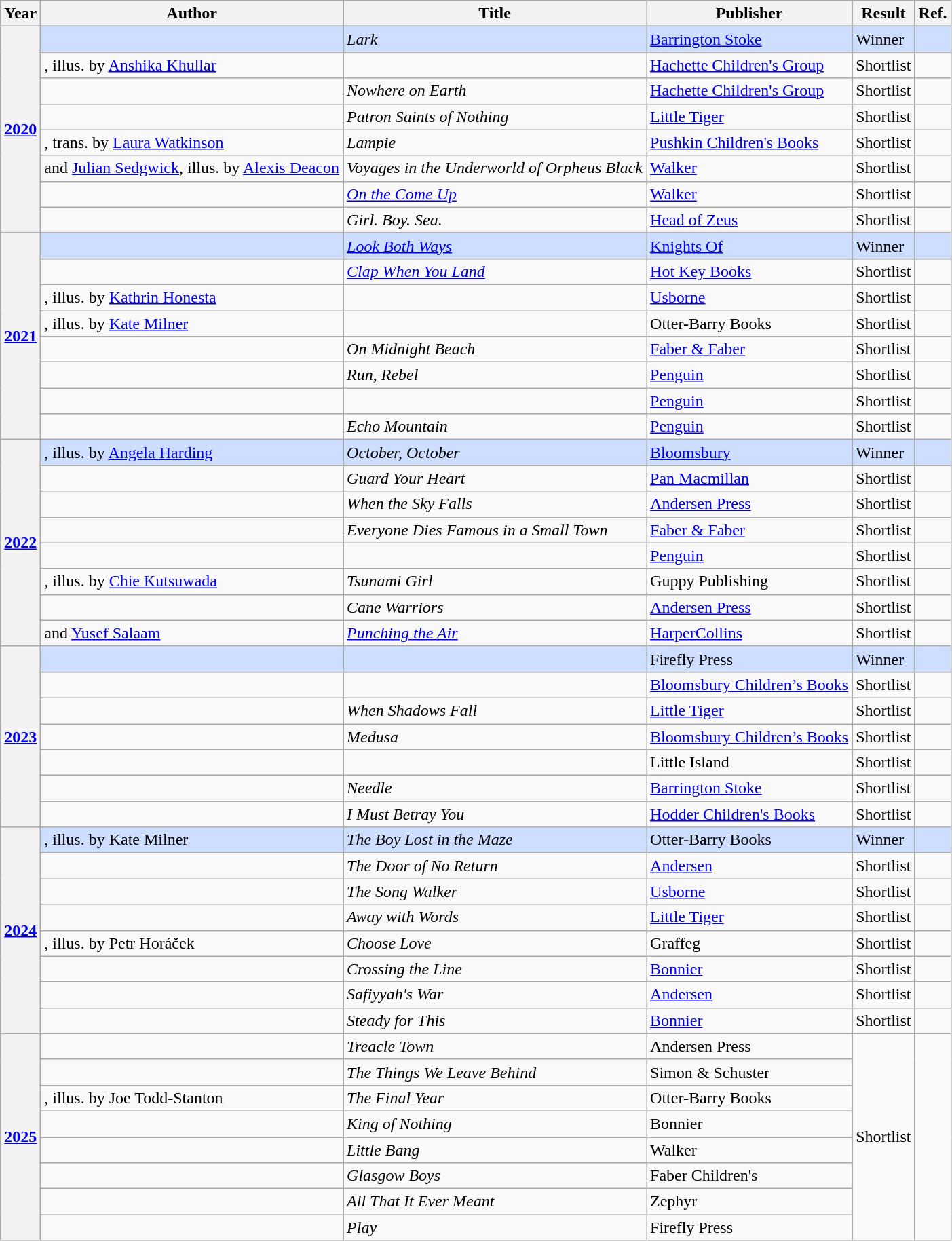<table class="wikitable sortable mw-collapsible">
<tr>
<th>Year</th>
<th>Author</th>
<th>Title</th>
<th>Publisher</th>
<th>Result</th>
<th>Ref.</th>
</tr>
<tr style="background:#cddeff">
<th rowspan="8"><a href='#'>2020</a></th>
<td></td>
<td><em>Lark</em></td>
<td><a href='#'>Barrington Stoke</a></td>
<td>Winner</td>
<td></td>
</tr>
<tr>
<td>, illus. by <a href='#'>Anshika Khullar</a></td>
<td></td>
<td><a href='#'>Hachette Children's Group</a></td>
<td>Shortlist</td>
<td></td>
</tr>
<tr>
<td></td>
<td><em>Nowhere on Earth</em></td>
<td><a href='#'>Hachette Children's Group</a></td>
<td>Shortlist</td>
<td></td>
</tr>
<tr>
<td></td>
<td><em>Patron Saints of Nothing</em></td>
<td><a href='#'>Little Tiger</a></td>
<td>Shortlist</td>
<td></td>
</tr>
<tr>
<td>, trans. by <a href='#'>Laura Watkinson</a></td>
<td><em>Lampie</em></td>
<td><a href='#'>Pushkin Children's Books</a></td>
<td>Shortlist</td>
<td></td>
</tr>
<tr>
<td> and <a href='#'>Julian Sedgwick</a>,  illus. by <a href='#'>Alexis Deacon</a></td>
<td><em>Voyages in the Underworld of Orpheus Black</em></td>
<td><a href='#'>Walker</a></td>
<td>Shortlist</td>
<td></td>
</tr>
<tr>
<td></td>
<td><em><a href='#'>On the Come Up</a></em></td>
<td><a href='#'>Walker</a></td>
<td>Shortlist</td>
<td></td>
</tr>
<tr>
<td></td>
<td><em>Girl. Boy. Sea.</em></td>
<td><a href='#'>Head of Zeus</a></td>
<td>Shortlist</td>
<td></td>
</tr>
<tr style="background:#cddeff">
<th rowspan="8"><a href='#'>2021</a></th>
<td></td>
<td><em><a href='#'>Look Both Ways</a></em></td>
<td><a href='#'>Knights Of</a></td>
<td>Winner</td>
<td></td>
</tr>
<tr>
<td></td>
<td><em><a href='#'>Clap When You Land</a></em></td>
<td><a href='#'>Hot Key Books</a></td>
<td>Shortlist</td>
<td></td>
</tr>
<tr>
<td>,  illus. by <a href='#'>Kathrin Honesta</a></td>
<td><em></em></td>
<td><a href='#'>Usborne</a></td>
<td>Shortlist</td>
<td></td>
</tr>
<tr>
<td>,  illus. by <a href='#'>Kate Milner</a></td>
<td><em></em></td>
<td>Otter-Barry Books</td>
<td>Shortlist</td>
<td></td>
</tr>
<tr>
<td></td>
<td><em>On Midnight Beach</em></td>
<td><a href='#'>Faber & Faber</a></td>
<td>Shortlist</td>
<td></td>
</tr>
<tr>
<td></td>
<td><em>Run, Rebel</em></td>
<td><a href='#'>Penguin</a></td>
<td>Shortlist</td>
<td></td>
</tr>
<tr>
<td></td>
<td><em></em></td>
<td><a href='#'>Penguin</a></td>
<td>Shortlist</td>
<td></td>
</tr>
<tr>
<td></td>
<td><em>Echo Mountain</em></td>
<td><a href='#'>Penguin</a></td>
<td>Shortlist</td>
<td></td>
</tr>
<tr style="background:#cddeff">
<th rowspan="8"><a href='#'>2022</a></th>
<td>,  illus. by <a href='#'>Angela Harding</a></td>
<td><em>October, October</em></td>
<td><a href='#'>Bloomsbury</a></td>
<td>Winner</td>
<td></td>
</tr>
<tr>
<td></td>
<td><em>Guard Your Heart</em></td>
<td><a href='#'>Pan Macmillan</a></td>
<td>Shortlist</td>
<td></td>
</tr>
<tr>
<td></td>
<td><em>When the Sky Falls</em></td>
<td><a href='#'>Andersen Press</a></td>
<td>Shortlist</td>
<td></td>
</tr>
<tr>
<td></td>
<td><em>Everyone Dies Famous in a Small Town</em></td>
<td><a href='#'>Faber & Faber</a></td>
<td>Shortlist</td>
<td></td>
</tr>
<tr>
<td></td>
<td></td>
<td><a href='#'>Penguin</a></td>
<td>Shortlist</td>
<td></td>
</tr>
<tr>
<td>,  illus. by <a href='#'>Chie Kutsuwada</a></td>
<td><em>Tsunami Girl</em></td>
<td>Guppy Publishing</td>
<td>Shortlist</td>
<td></td>
</tr>
<tr>
<td></td>
<td><em>Cane Warriors</em></td>
<td><a href='#'>Andersen Press</a></td>
<td>Shortlist</td>
<td></td>
</tr>
<tr>
<td> and <a href='#'>Yusef Salaam</a></td>
<td><em><a href='#'>Punching the Air</a></em></td>
<td><a href='#'>HarperCollins</a></td>
<td>Shortlist</td>
<td></td>
</tr>
<tr style="background:#cddeff">
<th rowspan="7"><a href='#'>2023</a></th>
<td></td>
<td></td>
<td>Firefly Press</td>
<td>Winner</td>
<td></td>
</tr>
<tr>
<td></td>
<td></td>
<td><a href='#'>Bloomsbury Children’s Books</a></td>
<td>Shortlist</td>
<td></td>
</tr>
<tr>
<td></td>
<td><em>When Shadows Fall</em></td>
<td><a href='#'>Little Tiger</a></td>
<td>Shortlist</td>
<td></td>
</tr>
<tr>
<td></td>
<td><em>Medusa</em></td>
<td><a href='#'>Bloomsbury Children’s Books</a></td>
<td>Shortlist</td>
<td></td>
</tr>
<tr>
<td></td>
<td></td>
<td>Little Island</td>
<td>Shortlist</td>
<td></td>
</tr>
<tr>
<td></td>
<td><em>Needle</em></td>
<td><a href='#'>Barrington Stoke</a></td>
<td>Shortlist</td>
<td></td>
</tr>
<tr>
<td></td>
<td><em>I Must Betray You</em></td>
<td><a href='#'>Hodder Children's Books</a></td>
<td>Shortlist</td>
<td></td>
</tr>
<tr style="background:#cddeff">
<th rowspan="8"><a href='#'>2024</a></th>
<td>, illus. by Kate Milner</td>
<td><em>The Boy Lost in the Maze</em></td>
<td>Otter-Barry Books</td>
<td>Winner</td>
<td></td>
</tr>
<tr>
<td></td>
<td><em>The Door of No Return</em></td>
<td><a href='#'>Andersen</a></td>
<td>Shortlist</td>
<td></td>
</tr>
<tr>
<td></td>
<td><em>The Song Walker</em></td>
<td><a href='#'>Usborne</a></td>
<td>Shortlist</td>
<td></td>
</tr>
<tr>
<td></td>
<td><em>Away with Words</em></td>
<td><a href='#'>Little Tiger</a></td>
<td>Shortlist</td>
<td></td>
</tr>
<tr>
<td>, illus. by Petr Horáček</td>
<td><em>Choose Love</em></td>
<td>Graffeg</td>
<td>Shortlist</td>
<td></td>
</tr>
<tr>
<td></td>
<td><em>Crossing the Line</em></td>
<td><a href='#'>Bonnier</a></td>
<td>Shortlist</td>
<td></td>
</tr>
<tr>
<td></td>
<td><em>Safiyyah's War</em></td>
<td><a href='#'>Andersen</a></td>
<td>Shortlist</td>
<td></td>
</tr>
<tr>
<td></td>
<td><em>Steady for This</em></td>
<td><a href='#'>Bonnier</a></td>
<td>Shortlist</td>
<td></td>
</tr>
<tr>
<th rowspan="8"><a href='#'>2025</a></th>
<td></td>
<td><em>Treacle Town</em></td>
<td>Andersen Press</td>
<td rowspan="8">Shortlist</td>
<td rowspan="8"></td>
</tr>
<tr>
<td></td>
<td><em>The Things We Leave Behind</em></td>
<td>Simon & Schuster</td>
</tr>
<tr>
<td>, illus. by Joe Todd-Stanton</td>
<td><em>The Final Year</em></td>
<td>Otter-Barry Books</td>
</tr>
<tr>
<td></td>
<td><em>King of Nothing</em></td>
<td>Bonnier</td>
</tr>
<tr>
<td></td>
<td><em>Little Bang</em></td>
<td>Walker</td>
</tr>
<tr>
<td></td>
<td><em>Glasgow Boys</em></td>
<td>Faber Children's</td>
</tr>
<tr>
<td></td>
<td><em>All That It Ever Meant</em></td>
<td>Zephyr</td>
</tr>
<tr>
<td></td>
<td><em>Play</em></td>
<td>Firefly Press</td>
</tr>
</table>
